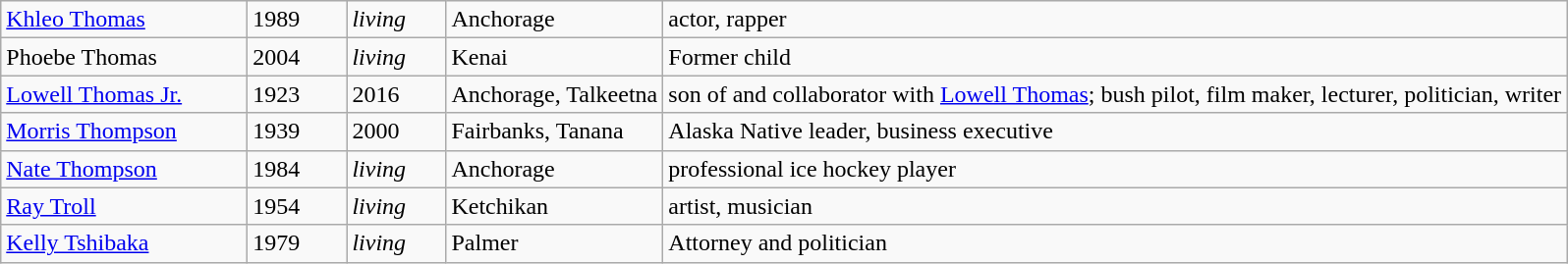<table class="wikitable">
<tr>
<td width="160pt"><a href='#'>Khleo Thomas</a></td>
<td width="60pt">1989</td>
<td width="60pt"><em>living</em></td>
<td>Anchorage</td>
<td>actor, rapper</td>
</tr>
<tr>
<td>Phoebe Thomas</td>
<td>2004</td>
<td><em>living</em></td>
<td>Kenai</td>
<td>Former child</td>
</tr>
<tr>
<td width="160pt"><a href='#'>Lowell Thomas Jr.</a></td>
<td width="60pt">1923</td>
<td width="60pt">2016</td>
<td>Anchorage, Talkeetna</td>
<td>son of and collaborator with <a href='#'>Lowell Thomas</a>; bush pilot, film maker, lecturer, politician, writer</td>
</tr>
<tr>
<td width="160pt"><a href='#'>Morris Thompson</a></td>
<td width="60pt">1939</td>
<td width="60pt">2000</td>
<td>Fairbanks, Tanana</td>
<td>Alaska Native leader, business executive</td>
</tr>
<tr>
<td width="160pt"><a href='#'>Nate Thompson</a></td>
<td width="60pt">1984</td>
<td width="60pt"><em>living</em></td>
<td>Anchorage</td>
<td>professional ice hockey player</td>
</tr>
<tr>
<td width="160pt"><a href='#'>Ray Troll</a></td>
<td width="60pt">1954</td>
<td width="60pt"><em>living</em></td>
<td>Ketchikan</td>
<td>artist, musician</td>
</tr>
<tr>
<td width="160pt"><a href='#'>Kelly Tshibaka</a></td>
<td width="60pt">1979</td>
<td width="60pt"><em>living</em></td>
<td>Palmer</td>
<td>Attorney and politician</td>
</tr>
</table>
